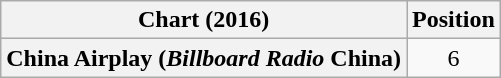<table class="wikitable plainrowheaders" style="text-align:center">
<tr>
<th scope="col">Chart (2016)</th>
<th scope="col">Position</th>
</tr>
<tr>
<th scope="row">China Airplay (<em>Billboard Radio</em> China)</th>
<td>6</td>
</tr>
</table>
